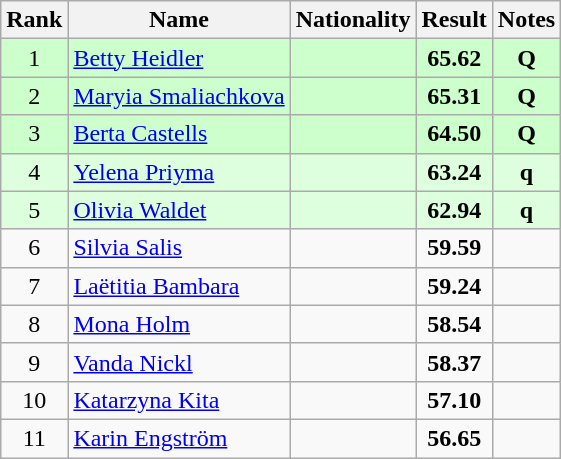<table class="wikitable sortable" style="text-align:center">
<tr>
<th>Rank</th>
<th>Name</th>
<th>Nationality</th>
<th>Result</th>
<th>Notes</th>
</tr>
<tr bgcolor=ccffcc>
<td>1</td>
<td align=left><a href='#'>Betty Heidler</a></td>
<td align=left></td>
<td><strong>65.62</strong></td>
<td><strong>Q</strong></td>
</tr>
<tr bgcolor=ccffcc>
<td>2</td>
<td align=left><a href='#'>Maryia Smaliachkova</a></td>
<td align=left></td>
<td><strong>65.31</strong></td>
<td><strong>Q</strong></td>
</tr>
<tr bgcolor=ccffcc>
<td>3</td>
<td align=left><a href='#'>Berta Castells</a></td>
<td align=left></td>
<td><strong>64.50</strong></td>
<td><strong>Q</strong></td>
</tr>
<tr bgcolor=ddffdd>
<td>4</td>
<td align=left><a href='#'>Yelena Priyma</a></td>
<td align=left></td>
<td><strong>63.24</strong></td>
<td><strong>q</strong></td>
</tr>
<tr bgcolor=ddffdd>
<td>5</td>
<td align=left><a href='#'>Olivia Waldet</a></td>
<td align=left></td>
<td><strong>62.94</strong></td>
<td><strong>q</strong></td>
</tr>
<tr>
<td>6</td>
<td align=left><a href='#'>Silvia Salis</a></td>
<td align=left></td>
<td><strong>59.59</strong></td>
<td></td>
</tr>
<tr>
<td>7</td>
<td align=left><a href='#'>Laëtitia Bambara</a></td>
<td align=left></td>
<td><strong>59.24</strong></td>
<td></td>
</tr>
<tr>
<td>8</td>
<td align=left><a href='#'>Mona Holm</a></td>
<td align=left></td>
<td><strong>58.54</strong></td>
<td></td>
</tr>
<tr>
<td>9</td>
<td align=left><a href='#'>Vanda Nickl</a></td>
<td align=left></td>
<td><strong>58.37</strong></td>
<td></td>
</tr>
<tr>
<td>10</td>
<td align=left><a href='#'>Katarzyna Kita</a></td>
<td align=left></td>
<td><strong>57.10</strong></td>
<td></td>
</tr>
<tr>
<td>11</td>
<td align=left><a href='#'>Karin Engström</a></td>
<td align=left></td>
<td><strong>56.65</strong></td>
<td></td>
</tr>
</table>
